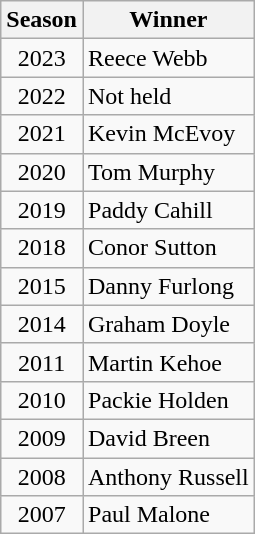<table class="wikitable" style="text-align: center;">
<tr>
<th>Season</th>
<th>Winner</th>
</tr>
<tr>
<td>2023</td>
<td align="left"> Reece Webb</td>
</tr>
<tr>
<td>2022</td>
<td align="left">Not held</td>
</tr>
<tr>
<td>2021</td>
<td align="left"> Kevin McEvoy</td>
</tr>
<tr>
<td>2020</td>
<td align="left"> Tom Murphy</td>
</tr>
<tr>
<td>2019</td>
<td align="left"> Paddy Cahill</td>
</tr>
<tr>
<td>2018</td>
<td align="left"> Conor Sutton</td>
</tr>
<tr>
<td>2015</td>
<td align="left"> Danny Furlong</td>
</tr>
<tr>
<td>2014</td>
<td align="left"> Graham Doyle</td>
</tr>
<tr>
<td>2011</td>
<td align="left"> Martin Kehoe</td>
</tr>
<tr>
<td>2010</td>
<td align="left"> Packie Holden</td>
</tr>
<tr>
<td>2009</td>
<td align="left"> David Breen</td>
</tr>
<tr>
<td>2008</td>
<td align="left"> Anthony Russell</td>
</tr>
<tr>
<td>2007</td>
<td align="left"> Paul Malone</td>
</tr>
</table>
